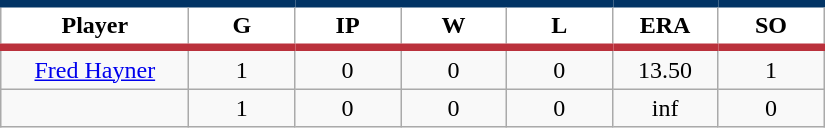<table class="wikitable sortable">
<tr>
<th style="background:#FFFFFF; border-top:#023465 5px solid; border-bottom:#ba313c 5px solid;" width="16%">Player</th>
<th style="background:#FFFFFF; border-top:#023465 5px solid; border-bottom:#ba313c 5px solid;" width="9%">G</th>
<th style="background:#FFFFFF; border-top:#023465 5px solid; border-bottom:#ba313c 5px solid;" width="9%">IP</th>
<th style="background:#FFFFFF; border-top:#023465 5px solid; border-bottom:#ba313c 5px solid;" width="9%">W</th>
<th style="background:#FFFFFF; border-top:#023465 5px solid; border-bottom:#ba313c 5px solid;" width="9%">L</th>
<th style="background:#FFFFFF; border-top:#023465 5px solid; border-bottom:#ba313c 5px solid;" width="9%">ERA</th>
<th style="background:#FFFFFF; border-top:#023465 5px solid; border-bottom:#ba313c 5px solid;" width="9%">SO</th>
</tr>
<tr align="center">
<td><a href='#'>Fred Hayner</a></td>
<td>1</td>
<td>0</td>
<td>0</td>
<td>0</td>
<td>13.50</td>
<td>1</td>
</tr>
<tr align=center>
<td></td>
<td>1</td>
<td>0</td>
<td>0</td>
<td>0</td>
<td>inf</td>
<td>0</td>
</tr>
</table>
